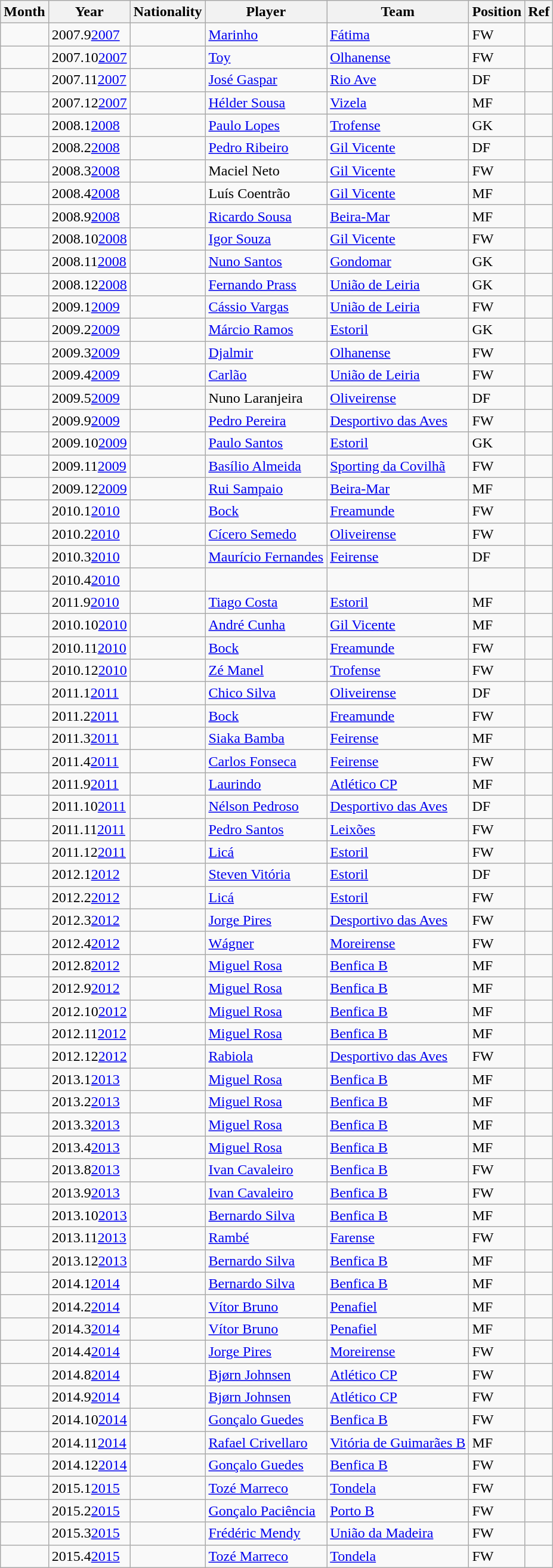<table class="wikitable sortable">
<tr>
<th>Month</th>
<th>Year</th>
<th>Nationality</th>
<th>Player</th>
<th>Team</th>
<th>Position</th>
<th class="unsortable">Ref</th>
</tr>
<tr>
<td></td>
<td><span>2007.9</span><a href='#'>2007</a></td>
<td></td>
<td><a href='#'>Marinho</a></td>
<td><a href='#'>Fátima</a></td>
<td>FW</td>
<td align="center"></td>
</tr>
<tr>
<td></td>
<td><span>2007.10</span><a href='#'>2007</a></td>
<td></td>
<td><a href='#'>Toy</a></td>
<td><a href='#'>Olhanense</a></td>
<td>FW</td>
<td align="center"></td>
</tr>
<tr>
<td></td>
<td><span>2007.11</span><a href='#'>2007</a></td>
<td></td>
<td><a href='#'>José Gaspar</a></td>
<td><a href='#'>Rio Ave</a></td>
<td>DF</td>
<td align="center"></td>
</tr>
<tr>
<td></td>
<td><span>2007.12</span><a href='#'>2007</a></td>
<td></td>
<td><a href='#'>Hélder Sousa</a></td>
<td><a href='#'>Vizela</a></td>
<td>MF</td>
<td align="center"></td>
</tr>
<tr>
<td></td>
<td><span>2008.1</span><a href='#'>2008</a></td>
<td></td>
<td><a href='#'>Paulo Lopes</a></td>
<td><a href='#'>Trofense</a></td>
<td>GK</td>
<td align="center"></td>
</tr>
<tr>
<td></td>
<td><span>2008.2</span><a href='#'>2008</a></td>
<td></td>
<td><a href='#'>Pedro Ribeiro</a></td>
<td><a href='#'>Gil Vicente</a></td>
<td>DF</td>
<td align="center"></td>
</tr>
<tr>
<td></td>
<td><span>2008.3</span><a href='#'>2008</a></td>
<td></td>
<td>Maciel Neto</td>
<td><a href='#'>Gil Vicente</a></td>
<td>FW</td>
<td align="center"></td>
</tr>
<tr>
<td></td>
<td><span>2008.4</span><a href='#'>2008</a></td>
<td></td>
<td>Luís Coentrão</td>
<td><a href='#'>Gil Vicente</a></td>
<td>MF</td>
<td align="center"></td>
</tr>
<tr>
<td></td>
<td><span>2008.9</span><a href='#'>2008</a></td>
<td></td>
<td><a href='#'>Ricardo Sousa</a></td>
<td><a href='#'>Beira-Mar</a></td>
<td>MF</td>
<td align="center"></td>
</tr>
<tr>
<td></td>
<td><span>2008.10</span><a href='#'>2008</a></td>
<td></td>
<td><a href='#'>Igor Souza</a></td>
<td><a href='#'>Gil Vicente</a></td>
<td>FW</td>
<td align="center"></td>
</tr>
<tr>
<td></td>
<td><span>2008.11</span><a href='#'>2008</a></td>
<td></td>
<td><a href='#'>Nuno Santos</a></td>
<td><a href='#'>Gondomar</a></td>
<td>GK</td>
<td align="center"></td>
</tr>
<tr>
<td></td>
<td><span>2008.12</span><a href='#'>2008</a></td>
<td></td>
<td><a href='#'>Fernando Prass</a></td>
<td><a href='#'>União de Leiria</a></td>
<td>GK</td>
<td align="center"></td>
</tr>
<tr>
<td></td>
<td><span>2009.1</span><a href='#'>2009</a></td>
<td></td>
<td><a href='#'>Cássio Vargas</a></td>
<td><a href='#'>União de Leiria</a></td>
<td>FW</td>
<td align="center"></td>
</tr>
<tr>
<td></td>
<td><span>2009.2</span><a href='#'>2009</a></td>
<td></td>
<td><a href='#'>Márcio Ramos</a></td>
<td><a href='#'>Estoril</a></td>
<td>GK</td>
<td align="center"></td>
</tr>
<tr>
<td></td>
<td><span>2009.3</span><a href='#'>2009</a></td>
<td></td>
<td><a href='#'>Djalmir</a></td>
<td><a href='#'>Olhanense</a></td>
<td>FW</td>
<td align="center"></td>
</tr>
<tr>
<td></td>
<td><span>2009.4</span><a href='#'>2009</a></td>
<td></td>
<td><a href='#'>Carlão</a></td>
<td><a href='#'>União de Leiria</a></td>
<td>FW</td>
<td align="center"></td>
</tr>
<tr>
<td></td>
<td><span>2009.5</span><a href='#'>2009</a></td>
<td></td>
<td>Nuno Laranjeira</td>
<td><a href='#'>Oliveirense</a></td>
<td>DF</td>
<td align="center"></td>
</tr>
<tr>
<td></td>
<td><span>2009.9</span><a href='#'>2009</a></td>
<td></td>
<td><a href='#'>Pedro Pereira</a></td>
<td><a href='#'>Desportivo das Aves</a></td>
<td>FW</td>
<td align="center"></td>
</tr>
<tr>
<td></td>
<td><span>2009.10</span><a href='#'>2009</a></td>
<td></td>
<td><a href='#'>Paulo Santos</a></td>
<td><a href='#'>Estoril</a></td>
<td>GK</td>
<td align="center"></td>
</tr>
<tr>
<td></td>
<td><span>2009.11</span><a href='#'>2009</a></td>
<td></td>
<td><a href='#'>Basílio Almeida</a></td>
<td><a href='#'>Sporting da Covilhã</a></td>
<td>FW</td>
<td align="center"></td>
</tr>
<tr>
<td></td>
<td><span>2009.12</span><a href='#'>2009</a></td>
<td></td>
<td><a href='#'>Rui Sampaio</a></td>
<td><a href='#'>Beira-Mar</a></td>
<td>MF</td>
<td align="center"></td>
</tr>
<tr>
<td></td>
<td><span>2010.1</span><a href='#'>2010</a></td>
<td></td>
<td><a href='#'>Bock</a></td>
<td><a href='#'>Freamunde</a></td>
<td>FW</td>
<td align="center"></td>
</tr>
<tr>
<td></td>
<td><span>2010.2</span><a href='#'>2010</a></td>
<td></td>
<td><a href='#'>Cícero Semedo</a></td>
<td><a href='#'>Oliveirense</a></td>
<td>FW</td>
<td align="center"></td>
</tr>
<tr>
<td></td>
<td><span>2010.3</span><a href='#'>2010</a></td>
<td></td>
<td><a href='#'>Maurício Fernandes</a></td>
<td><a href='#'>Feirense</a></td>
<td>DF</td>
<td align="center"></td>
</tr>
<tr>
<td></td>
<td><span>2010.4</span><a href='#'>2010</a></td>
<td></td>
<td></td>
<td></td>
<td></td>
<td align="center"></td>
</tr>
<tr>
<td></td>
<td><span>2011.9</span><a href='#'>2010</a></td>
<td></td>
<td><a href='#'>Tiago Costa</a></td>
<td><a href='#'>Estoril</a></td>
<td>MF</td>
<td align="center"></td>
</tr>
<tr>
<td></td>
<td><span>2010.10</span><a href='#'>2010</a></td>
<td></td>
<td><a href='#'>André Cunha</a></td>
<td><a href='#'>Gil Vicente</a></td>
<td>MF</td>
<td align="center"></td>
</tr>
<tr>
<td></td>
<td><span>2010.11</span><a href='#'>2010</a></td>
<td></td>
<td><a href='#'>Bock</a></td>
<td><a href='#'>Freamunde</a></td>
<td>FW</td>
<td align="center"></td>
</tr>
<tr>
<td></td>
<td><span>2010.12</span><a href='#'>2010</a></td>
<td></td>
<td><a href='#'>Zé Manel</a></td>
<td><a href='#'>Trofense</a></td>
<td>FW</td>
<td align="center"></td>
</tr>
<tr>
<td></td>
<td><span>2011.1</span><a href='#'>2011</a></td>
<td></td>
<td><a href='#'>Chico Silva</a></td>
<td><a href='#'>Oliveirense</a></td>
<td>DF</td>
<td align="center"></td>
</tr>
<tr>
<td></td>
<td><span>2011.2</span><a href='#'>2011</a></td>
<td></td>
<td><a href='#'>Bock</a></td>
<td><a href='#'>Freamunde</a></td>
<td>FW</td>
<td align="center"></td>
</tr>
<tr>
<td></td>
<td><span>2011.3</span><a href='#'>2011</a></td>
<td></td>
<td><a href='#'>Siaka Bamba</a></td>
<td><a href='#'>Feirense</a></td>
<td>MF</td>
<td align="center"></td>
</tr>
<tr>
<td></td>
<td><span>2011.4</span><a href='#'>2011</a></td>
<td></td>
<td><a href='#'>Carlos Fonseca</a></td>
<td><a href='#'>Feirense</a></td>
<td>FW</td>
<td align="center"></td>
</tr>
<tr>
<td></td>
<td><span>2011.9</span><a href='#'>2011</a></td>
<td></td>
<td><a href='#'>Laurindo</a></td>
<td><a href='#'>Atlético CP</a></td>
<td>MF</td>
<td align="center"></td>
</tr>
<tr>
<td></td>
<td><span>2011.10</span><a href='#'>2011</a></td>
<td></td>
<td><a href='#'>Nélson Pedroso</a></td>
<td><a href='#'>Desportivo das Aves</a></td>
<td>DF</td>
<td align="center"></td>
</tr>
<tr>
<td></td>
<td><span>2011.11</span><a href='#'>2011</a></td>
<td></td>
<td><a href='#'>Pedro Santos</a></td>
<td><a href='#'>Leixões</a></td>
<td>FW</td>
<td align="center"></td>
</tr>
<tr>
<td></td>
<td><span>2011.12</span><a href='#'>2011</a></td>
<td></td>
<td><a href='#'>Licá</a></td>
<td><a href='#'>Estoril</a></td>
<td>FW</td>
<td align="center"></td>
</tr>
<tr>
<td></td>
<td><span>2012.1</span><a href='#'>2012</a></td>
<td></td>
<td><a href='#'>Steven Vitória</a></td>
<td><a href='#'>Estoril</a></td>
<td>DF</td>
<td align="center"></td>
</tr>
<tr>
<td></td>
<td><span>2012.2</span><a href='#'>2012</a></td>
<td></td>
<td><a href='#'>Licá</a></td>
<td><a href='#'>Estoril</a></td>
<td>FW</td>
<td align="center"></td>
</tr>
<tr>
<td></td>
<td><span>2012.3</span><a href='#'>2012</a></td>
<td></td>
<td><a href='#'>Jorge Pires</a></td>
<td><a href='#'>Desportivo das Aves</a></td>
<td>FW</td>
<td align="center"></td>
</tr>
<tr>
<td></td>
<td><span>2012.4</span><a href='#'>2012</a></td>
<td></td>
<td><a href='#'>Wágner</a></td>
<td><a href='#'>Moreirense</a></td>
<td>FW</td>
<td align="center"></td>
</tr>
<tr>
<td></td>
<td><span>2012.8</span><a href='#'>2012</a></td>
<td></td>
<td><a href='#'>Miguel Rosa</a></td>
<td><a href='#'>Benfica B</a></td>
<td>MF</td>
<td align="center"></td>
</tr>
<tr>
<td></td>
<td><span>2012.9</span><a href='#'>2012</a></td>
<td></td>
<td><a href='#'>Miguel Rosa</a></td>
<td><a href='#'>Benfica B</a></td>
<td>MF</td>
<td align="center"></td>
</tr>
<tr>
<td></td>
<td><span>2012.10</span><a href='#'>2012</a></td>
<td></td>
<td><a href='#'>Miguel Rosa</a></td>
<td><a href='#'>Benfica B</a></td>
<td>MF</td>
<td align="center"></td>
</tr>
<tr>
<td></td>
<td><span>2012.11</span><a href='#'>2012</a></td>
<td></td>
<td><a href='#'>Miguel Rosa</a></td>
<td><a href='#'>Benfica B</a></td>
<td>MF</td>
<td align="center"></td>
</tr>
<tr>
<td></td>
<td><span>2012.12</span><a href='#'>2012</a></td>
<td></td>
<td><a href='#'>Rabiola</a></td>
<td><a href='#'>Desportivo das Aves</a></td>
<td>FW</td>
<td align="center"></td>
</tr>
<tr>
<td></td>
<td><span>2013.1</span><a href='#'>2013</a></td>
<td></td>
<td><a href='#'>Miguel Rosa</a></td>
<td><a href='#'>Benfica B</a></td>
<td>MF</td>
<td align="center"></td>
</tr>
<tr>
<td></td>
<td><span>2013.2</span><a href='#'>2013</a></td>
<td></td>
<td><a href='#'>Miguel Rosa</a></td>
<td><a href='#'>Benfica B</a></td>
<td>MF</td>
<td align="center"></td>
</tr>
<tr>
<td></td>
<td><span>2013.3</span><a href='#'>2013</a></td>
<td></td>
<td><a href='#'>Miguel Rosa</a></td>
<td><a href='#'>Benfica B</a></td>
<td>MF</td>
<td align="center"></td>
</tr>
<tr>
<td></td>
<td><span>2013.4</span><a href='#'>2013</a></td>
<td></td>
<td><a href='#'>Miguel Rosa</a></td>
<td><a href='#'>Benfica B</a></td>
<td>MF</td>
<td align="center"></td>
</tr>
<tr>
<td></td>
<td><span>2013.8</span><a href='#'>2013</a></td>
<td></td>
<td><a href='#'>Ivan Cavaleiro</a></td>
<td><a href='#'>Benfica B</a></td>
<td>FW</td>
<td align="center"></td>
</tr>
<tr>
<td></td>
<td><span>2013.9</span><a href='#'>2013</a></td>
<td></td>
<td><a href='#'>Ivan Cavaleiro</a></td>
<td><a href='#'>Benfica B</a></td>
<td>FW</td>
<td align="center"></td>
</tr>
<tr>
<td></td>
<td><span>2013.10</span><a href='#'>2013</a></td>
<td></td>
<td><a href='#'>Bernardo Silva</a></td>
<td><a href='#'>Benfica B</a></td>
<td>MF</td>
<td align="center"></td>
</tr>
<tr>
<td></td>
<td><span>2013.11</span><a href='#'>2013</a></td>
<td></td>
<td><a href='#'>Rambé</a></td>
<td><a href='#'>Farense</a></td>
<td>FW</td>
<td align="center"></td>
</tr>
<tr>
<td></td>
<td><span>2013.12</span><a href='#'>2013</a></td>
<td></td>
<td><a href='#'>Bernardo Silva</a></td>
<td><a href='#'>Benfica B</a></td>
<td>MF</td>
<td align="center"></td>
</tr>
<tr>
<td></td>
<td><span>2014.1</span><a href='#'>2014</a></td>
<td></td>
<td><a href='#'>Bernardo Silva</a></td>
<td><a href='#'>Benfica B</a></td>
<td>MF</td>
<td align="center"></td>
</tr>
<tr>
<td></td>
<td><span>2014.2</span><a href='#'>2014</a></td>
<td></td>
<td><a href='#'>Vítor Bruno</a></td>
<td><a href='#'>Penafiel</a></td>
<td>MF</td>
<td align="center"></td>
</tr>
<tr>
<td></td>
<td><span>2014.3</span><a href='#'>2014</a></td>
<td></td>
<td><a href='#'>Vítor Bruno</a></td>
<td><a href='#'>Penafiel</a></td>
<td>MF</td>
<td align="center"></td>
</tr>
<tr>
<td></td>
<td><span>2014.4</span><a href='#'>2014</a></td>
<td></td>
<td><a href='#'>Jorge Pires</a></td>
<td><a href='#'>Moreirense</a></td>
<td>FW</td>
<td align="center"></td>
</tr>
<tr>
<td></td>
<td><span>2014.8</span><a href='#'>2014</a></td>
<td></td>
<td><a href='#'>Bjørn Johnsen</a></td>
<td><a href='#'>Atlético CP</a></td>
<td>FW</td>
<td align="center"></td>
</tr>
<tr>
<td></td>
<td><span>2014.9</span><a href='#'>2014</a></td>
<td></td>
<td><a href='#'>Bjørn Johnsen</a></td>
<td><a href='#'>Atlético CP</a></td>
<td>FW</td>
<td align="center"></td>
</tr>
<tr>
<td></td>
<td><span>2014.10</span><a href='#'>2014</a></td>
<td></td>
<td><a href='#'>Gonçalo Guedes</a></td>
<td><a href='#'>Benfica B</a></td>
<td>FW</td>
<td align="center"></td>
</tr>
<tr>
<td></td>
<td><span>2014.11</span><a href='#'>2014</a></td>
<td></td>
<td><a href='#'>Rafael Crivellaro</a></td>
<td><a href='#'>Vitória de Guimarães B</a></td>
<td>MF</td>
<td align="center"></td>
</tr>
<tr>
<td></td>
<td><span>2014.12</span><a href='#'>2014</a></td>
<td></td>
<td><a href='#'>Gonçalo Guedes</a></td>
<td><a href='#'>Benfica B</a></td>
<td>FW</td>
<td align="center"></td>
</tr>
<tr>
<td></td>
<td><span>2015.1</span><a href='#'>2015</a></td>
<td></td>
<td><a href='#'>Tozé Marreco</a></td>
<td><a href='#'>Tondela</a></td>
<td>FW</td>
<td align="center"></td>
</tr>
<tr>
<td></td>
<td><span>2015.2</span><a href='#'>2015</a></td>
<td></td>
<td><a href='#'>Gonçalo Paciência</a></td>
<td><a href='#'>Porto B</a></td>
<td>FW</td>
<td align="center"></td>
</tr>
<tr>
<td></td>
<td><span>2015.3</span><a href='#'>2015</a></td>
<td></td>
<td><a href='#'>Frédéric Mendy</a></td>
<td><a href='#'>União da Madeira</a></td>
<td>FW</td>
<td align="center"></td>
</tr>
<tr>
<td></td>
<td><span>2015.4</span><a href='#'>2015</a></td>
<td></td>
<td><a href='#'>Tozé Marreco</a></td>
<td><a href='#'>Tondela</a></td>
<td>FW</td>
<td align="center"></td>
</tr>
</table>
